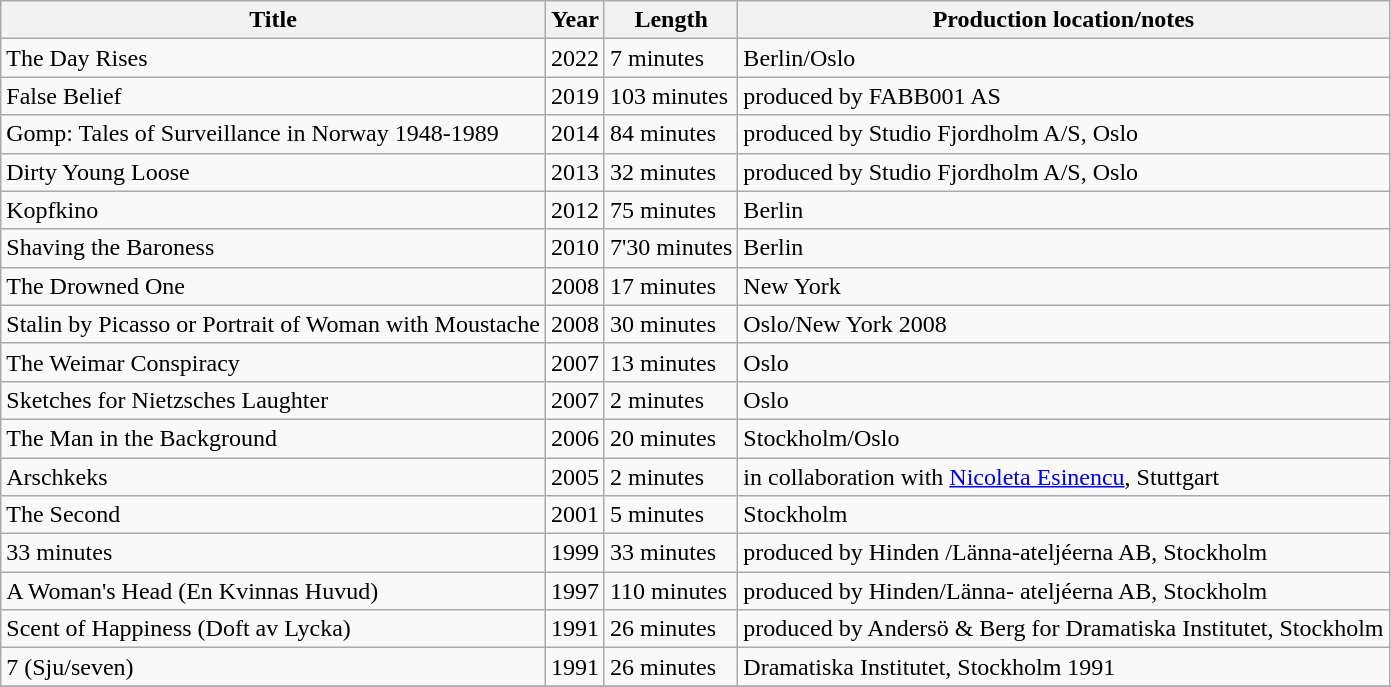<table class="wikitable">
<tr>
<th>Title</th>
<th>Year</th>
<th>Length</th>
<th>Production location/notes</th>
</tr>
<tr>
<td>The Day Rises</td>
<td>2022</td>
<td>7 minutes</td>
<td>Berlin/Oslo</td>
</tr>
<tr>
<td>False Belief</td>
<td>2019</td>
<td>103 minutes</td>
<td>produced by FABB001 AS</td>
</tr>
<tr>
<td>Gomp: Tales of Surveillance in Norway 1948-1989</td>
<td>2014</td>
<td>84 minutes</td>
<td>produced by Studio Fjordholm A/S, Oslo</td>
</tr>
<tr>
<td>Dirty Young Loose</td>
<td>2013</td>
<td>32 minutes</td>
<td>produced by Studio Fjordholm A/S, Oslo</td>
</tr>
<tr>
<td>Kopfkino</td>
<td>2012</td>
<td>75 minutes</td>
<td>Berlin</td>
</tr>
<tr>
<td>Shaving the Baroness</td>
<td>2010</td>
<td>7'30 minutes</td>
<td>Berlin</td>
</tr>
<tr>
<td>The Drowned One</td>
<td>2008</td>
<td>17 minutes</td>
<td>New York</td>
</tr>
<tr>
<td>Stalin by Picasso or Portrait of Woman with Moustache</td>
<td>2008</td>
<td>30 minutes</td>
<td>Oslo/New York 2008</td>
</tr>
<tr>
<td>The Weimar Conspiracy</td>
<td>2007</td>
<td>13 minutes</td>
<td>Oslo</td>
</tr>
<tr>
<td>Sketches for Nietzsches Laughter</td>
<td>2007</td>
<td>2 minutes</td>
<td>Oslo</td>
</tr>
<tr>
<td>The Man in the Background</td>
<td>2006</td>
<td>20 minutes</td>
<td>Stockholm/Oslo</td>
</tr>
<tr>
<td>Arschkeks</td>
<td>2005</td>
<td>2 minutes</td>
<td>in collaboration with <a href='#'>Nicoleta Esinencu</a>, Stuttgart</td>
</tr>
<tr>
<td>The Second</td>
<td>2001</td>
<td>5 minutes</td>
<td>Stockholm</td>
</tr>
<tr>
<td>33 minutes</td>
<td>1999</td>
<td>33 minutes</td>
<td>produced by Hinden /Länna-ateljéerna AB, Stockholm</td>
</tr>
<tr>
<td>A Woman's Head (En Kvinnas Huvud)</td>
<td>1997</td>
<td>110 minutes</td>
<td>produced by Hinden/Länna- ateljéerna AB, Stockholm</td>
</tr>
<tr>
<td>Scent of Happiness (Doft av Lycka)</td>
<td>1991</td>
<td>26 minutes</td>
<td>produced by Andersö & Berg for Dramatiska Institutet, Stockholm</td>
</tr>
<tr>
<td>7 (Sju/seven)</td>
<td>1991</td>
<td>26 minutes</td>
<td>Dramatiska Institutet, Stockholm 1991</td>
</tr>
<tr>
</tr>
</table>
